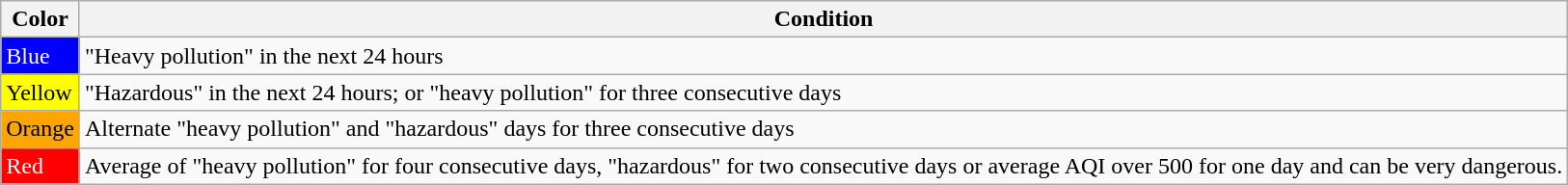<table class="wikitable">
<tr>
<th>Color</th>
<th>Condition</th>
</tr>
<tr>
<td style="background:blue;color:#fff">Blue</td>
<td>"Heavy pollution" in the next 24 hours</td>
</tr>
<tr>
<td style="background: yellow;">Yellow</td>
<td>"Hazardous" in the next 24 hours; or "heavy pollution" for three consecutive days</td>
</tr>
<tr>
<td style="background: orange;">Orange</td>
<td>Alternate "heavy pollution" and "hazardous" days for three consecutive days</td>
</tr>
<tr>
<td style="background: red;color:#fff">Red</td>
<td>Average of "heavy pollution" for four consecutive days, "hazardous" for two consecutive days or average AQI over 500 for one day and can be very dangerous.</td>
</tr>
</table>
